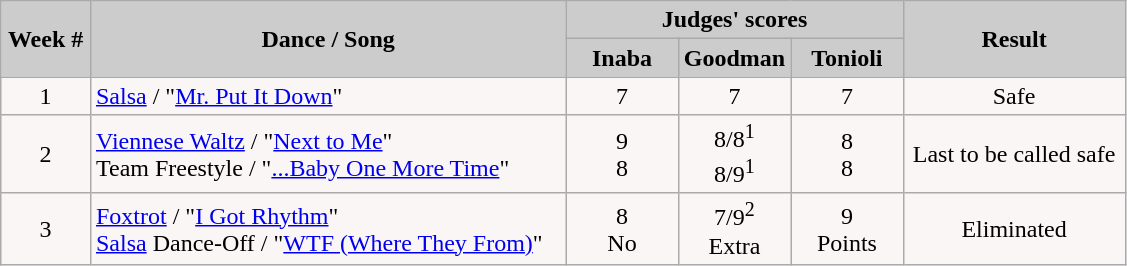<table class="wikitable">
<tr>
<th rowspan="2" style="background:#ccc;">Week #</th>
<th rowspan="2" style="background:#ccc;">Dance / Song</th>
<th colspan="3" style="background:#ccc;">Judges' scores</th>
<th rowspan="2" style="background:#ccc;">Result</th>
</tr>
<tr>
<th style="background:#ccc; width:10%;">Inaba</th>
<th style="background:#ccc; width:10%;">Goodman</th>
<th style="background:#ccc; width:10%;">Tonioli</th>
</tr>
<tr style="text-align:center; background:#faf6f6;">
<td>1</td>
<td align="left"><a href='#'>Salsa</a> / "<a href='#'>Mr. Put It Down</a>"</td>
<td>7</td>
<td>7</td>
<td>7</td>
<td>Safe</td>
</tr>
<tr style="text-align:center; background:#faf6f6;">
<td>2</td>
<td align="left"><a href='#'>Viennese Waltz</a> / "<a href='#'>Next to Me</a>"<br>Team Freestyle / "<a href='#'>...Baby One More Time</a>"</td>
<td>9<br>8</td>
<td>8/8<sup>1</sup><br>8/9<sup>1</sup></td>
<td>8<br>8</td>
<td>Last to be called safe</td>
</tr>
<tr style="text-align:center; background:#faf6f6;">
<td>3</td>
<td align="left"><a href='#'>Foxtrot</a> / "<a href='#'>I Got Rhythm</a>"<br><a href='#'>Salsa</a> Dance-Off / "<a href='#'>WTF (Where They From)</a>"</td>
<td>8<br>No</td>
<td>7/9<sup>2</sup><br>Extra</td>
<td>9<br>Points</td>
<td>Eliminated</td>
</tr>
</table>
